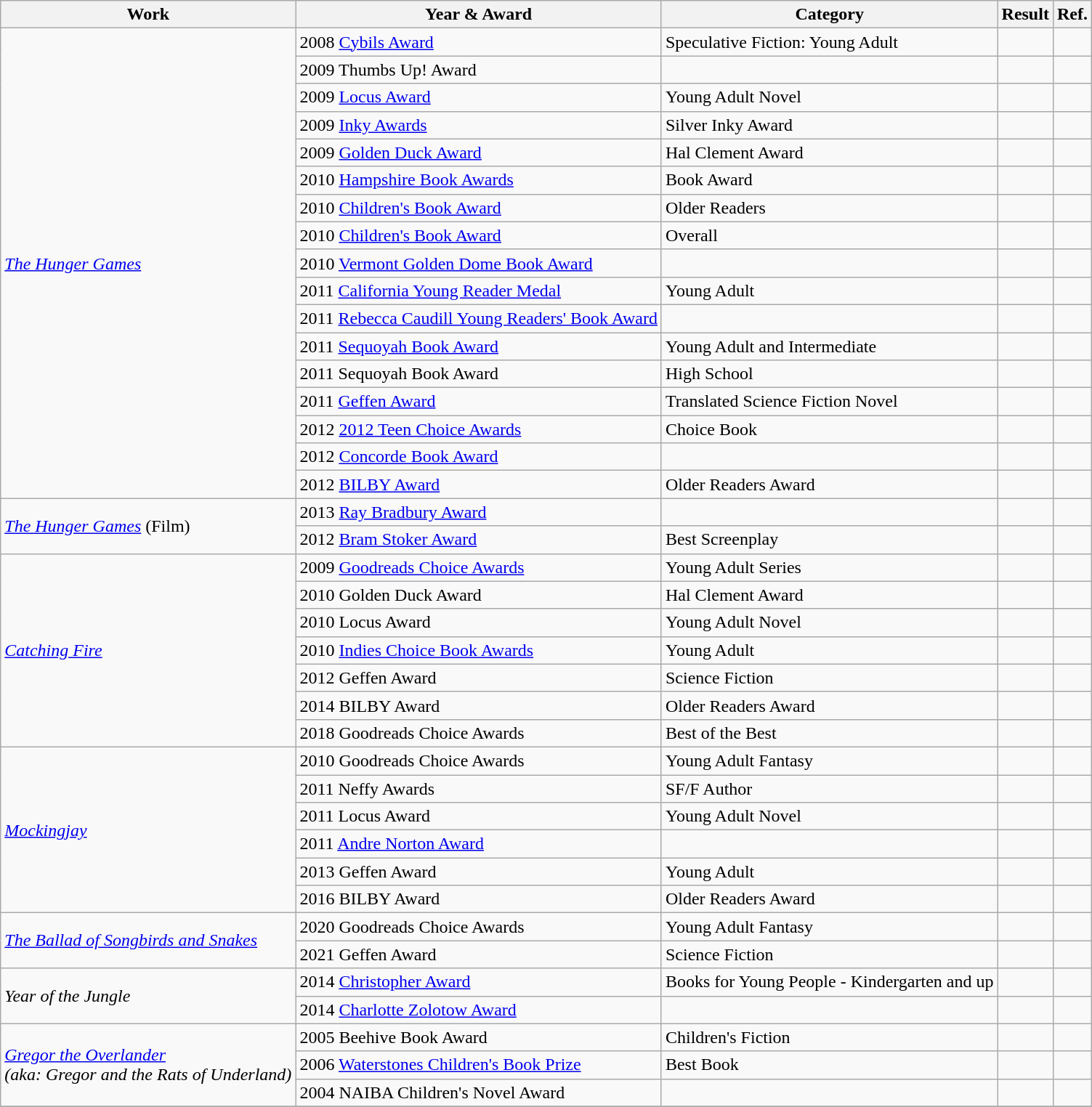<table class="wikitable">
<tr>
<th>Work</th>
<th>Year & Award</th>
<th>Category</th>
<th>Result</th>
<th>Ref.</th>
</tr>
<tr>
<td rowspan="17"><em><a href='#'>The Hunger Games</a></em></td>
<td>2008 <a href='#'>Cybils Award</a></td>
<td>Speculative Fiction: Young Adult</td>
<td></td>
<td></td>
</tr>
<tr>
<td>2009 Thumbs Up! Award</td>
<td></td>
<td></td>
<td></td>
</tr>
<tr>
<td>2009 <a href='#'>Locus Award</a></td>
<td>Young Adult Novel</td>
<td></td>
<td></td>
</tr>
<tr>
<td>2009 <a href='#'>Inky Awards</a></td>
<td>Silver Inky Award</td>
<td></td>
<td></td>
</tr>
<tr>
<td>2009 <a href='#'>Golden Duck Award</a></td>
<td>Hal Clement Award</td>
<td></td>
<td></td>
</tr>
<tr>
<td>2010 <a href='#'>Hampshire Book Awards</a></td>
<td>Book Award</td>
<td></td>
<td></td>
</tr>
<tr>
<td>2010 <a href='#'>Children's Book Award</a></td>
<td>Older Readers</td>
<td></td>
<td></td>
</tr>
<tr>
<td>2010 <a href='#'>Children's Book Award</a></td>
<td>Overall</td>
<td></td>
<td></td>
</tr>
<tr>
<td>2010 <a href='#'>Vermont Golden Dome Book Award</a></td>
<td></td>
<td></td>
<td></td>
</tr>
<tr>
<td>2011 <a href='#'>California Young Reader Medal</a></td>
<td>Young Adult</td>
<td></td>
<td></td>
</tr>
<tr>
<td>2011 <a href='#'>Rebecca Caudill Young Readers' Book Award</a></td>
<td></td>
<td></td>
<td></td>
</tr>
<tr>
<td>2011 <a href='#'>Sequoyah Book Award</a></td>
<td>Young Adult and Intermediate</td>
<td></td>
<td></td>
</tr>
<tr>
<td>2011 Sequoyah Book Award</td>
<td>High School</td>
<td></td>
<td></td>
</tr>
<tr>
<td>2011 <a href='#'>Geffen Award</a></td>
<td>Translated Science Fiction Novel</td>
<td></td>
<td></td>
</tr>
<tr>
<td>2012 <a href='#'>2012 Teen Choice Awards</a></td>
<td>Choice Book</td>
<td></td>
<td></td>
</tr>
<tr>
<td>2012 <a href='#'>Concorde Book Award</a></td>
<td></td>
<td></td>
<td></td>
</tr>
<tr>
<td>2012 <a href='#'>BILBY Award</a></td>
<td>Older Readers Award</td>
<td></td>
<td></td>
</tr>
<tr>
<td rowspan="2"><em><a href='#'>The Hunger Games</a></em> (Film)</td>
<td>2013 <a href='#'>Ray Bradbury Award</a></td>
<td></td>
<td></td>
<td></td>
</tr>
<tr>
<td>2012 <a href='#'>Bram Stoker Award</a></td>
<td>Best Screenplay</td>
<td></td>
<td></td>
</tr>
<tr>
<td rowspan="7"><em><a href='#'>Catching Fire</a></em></td>
<td>2009 <a href='#'>Goodreads Choice Awards</a></td>
<td>Young Adult Series</td>
<td></td>
<td></td>
</tr>
<tr>
<td>2010 Golden Duck Award</td>
<td>Hal Clement Award</td>
<td></td>
<td></td>
</tr>
<tr>
<td>2010 Locus Award</td>
<td>Young Adult Novel</td>
<td></td>
<td></td>
</tr>
<tr>
<td>2010 <a href='#'>Indies Choice Book Awards</a></td>
<td>Young Adult</td>
<td></td>
<td></td>
</tr>
<tr>
<td>2012 Geffen Award</td>
<td>Science Fiction</td>
<td></td>
<td></td>
</tr>
<tr>
<td>2014 BILBY Award</td>
<td>Older Readers Award</td>
<td></td>
<td></td>
</tr>
<tr>
<td>2018 Goodreads Choice Awards</td>
<td>Best of the Best</td>
<td></td>
<td></td>
</tr>
<tr>
<td rowspan="6"><em><a href='#'>Mockingjay</a></em></td>
<td>2010 Goodreads Choice Awards</td>
<td>Young Adult Fantasy</td>
<td></td>
<td></td>
</tr>
<tr>
<td>2011 Neffy Awards</td>
<td>SF/F Author</td>
<td></td>
<td></td>
</tr>
<tr>
<td>2011 Locus Award</td>
<td>Young Adult Novel</td>
<td></td>
<td></td>
</tr>
<tr>
<td>2011 <a href='#'>Andre Norton Award</a></td>
<td></td>
<td></td>
<td></td>
</tr>
<tr>
<td>2013 Geffen Award</td>
<td>Young Adult</td>
<td></td>
<td></td>
</tr>
<tr>
<td>2016 BILBY Award</td>
<td>Older Readers Award</td>
<td></td>
<td></td>
</tr>
<tr>
<td rowspan="2"><em><a href='#'>The Ballad of Songbirds and Snakes</a></em></td>
<td>2020 Goodreads Choice Awards</td>
<td>Young Adult Fantasy</td>
<td></td>
<td></td>
</tr>
<tr>
<td>2021 Geffen Award</td>
<td>Science Fiction</td>
<td></td>
<td></td>
</tr>
<tr>
<td rowspan="2"><em>Year of the Jungle</em></td>
<td>2014 <a href='#'>Christopher Award</a></td>
<td>Books for Young People - Kindergarten and up</td>
<td></td>
<td></td>
</tr>
<tr>
<td>2014 <a href='#'>Charlotte Zolotow Award</a></td>
<td></td>
<td></td>
<td></td>
</tr>
<tr>
<td rowspan="3"><em><a href='#'>Gregor the Overlander</a><br>(aka: Gregor and the Rats of Underland)</em></td>
<td>2005 Beehive Book Award</td>
<td>Children's Fiction</td>
<td></td>
<td></td>
</tr>
<tr>
<td>2006 <a href='#'>Waterstones Children's Book Prize</a></td>
<td>Best Book</td>
<td></td>
<td></td>
</tr>
<tr>
<td>2004 NAIBA Children's Novel Award</td>
<td></td>
<td></td>
<td></td>
</tr>
<tr>
</tr>
</table>
